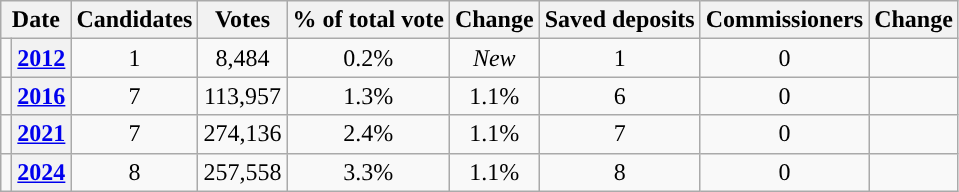<table class="wikitable" style="text-align:center">
<tr>
<th rowspan="1" colspan="2">Date</th>
<th rowspan=1>Candidates</th>
<th rowspan=1>Votes</th>
<th rowspan=1>% of total vote</th>
<th rowspan=1>Change</th>
<th rowspan=1>Saved deposits</th>
<th rowspan=1>Commissioners</th>
<th rowspan=1>Change</th>
</tr>
<tr>
<td></td>
<th><a href='#'>2012</a></th>
<td>1</td>
<td>8,484</td>
<td>0.2%</td>
<td><em>New</em></td>
<td>1</td>
<td>0</td>
<td></td>
</tr>
<tr>
<td></td>
<th><a href='#'>2016</a></th>
<td>7</td>
<td>113,957</td>
<td>1.3%</td>
<td>1.1%</td>
<td>6</td>
<td>0</td>
<td></td>
</tr>
<tr>
<td></td>
<th><a href='#'>2021</a></th>
<td>7</td>
<td>274,136</td>
<td>2.4%</td>
<td>1.1%</td>
<td>7</td>
<td>0</td>
<td></td>
</tr>
<tr>
<td></td>
<th><a href='#'>2024</a></th>
<td>8</td>
<td>257,558</td>
<td>3.3%</td>
<td>1.1%</td>
<td>8</td>
<td>0</td>
<td></td>
</tr>
</table>
